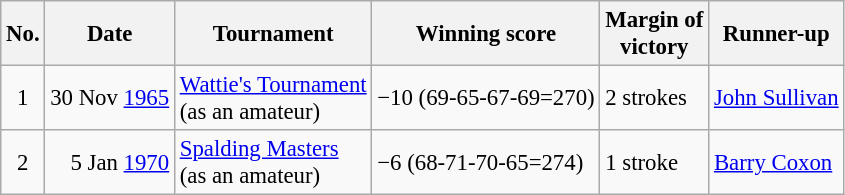<table class="wikitable" style="font-size:95%;">
<tr>
<th>No.</th>
<th>Date</th>
<th>Tournament</th>
<th>Winning score</th>
<th>Margin of<br>victory</th>
<th>Runner-up</th>
</tr>
<tr>
<td align=center>1</td>
<td align=right>30 Nov <a href='#'>1965</a></td>
<td><a href='#'>Wattie's Tournament</a><br>(as an amateur)</td>
<td>−10 (69-65-67-69=270)</td>
<td>2 strokes</td>
<td> <a href='#'>John Sullivan</a></td>
</tr>
<tr>
<td align=center>2</td>
<td align=right>5 Jan <a href='#'>1970</a></td>
<td><a href='#'>Spalding Masters</a><br>(as an amateur)</td>
<td>−6 (68-71-70-65=274)</td>
<td>1 stroke</td>
<td> <a href='#'>Barry Coxon</a></td>
</tr>
</table>
